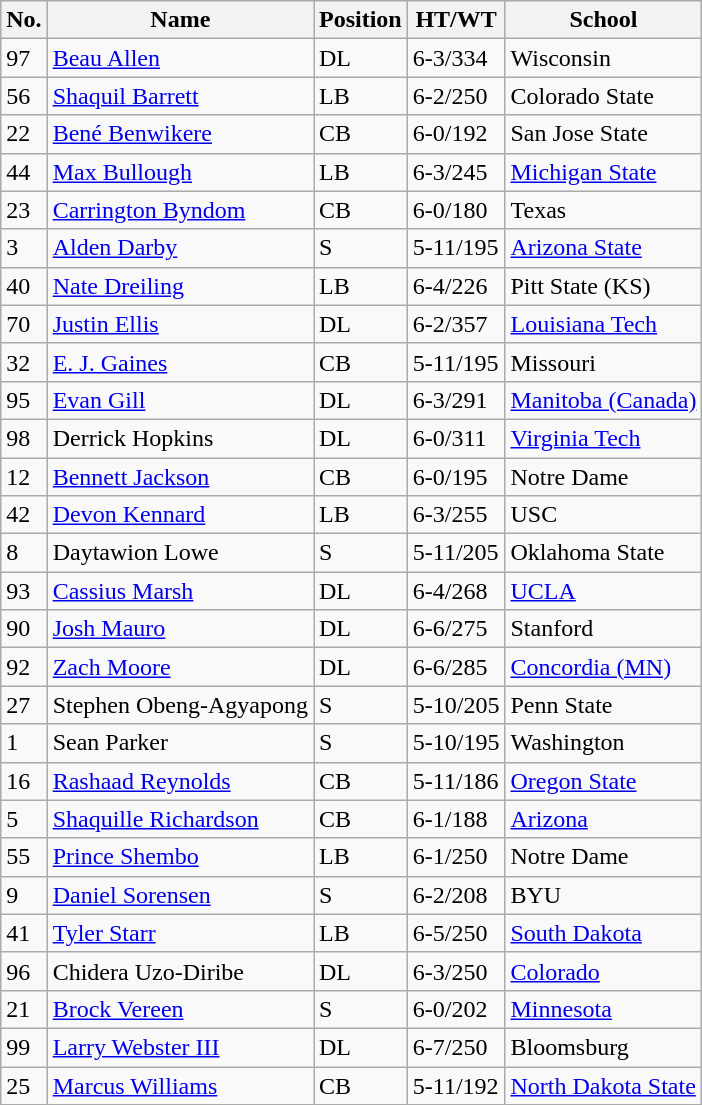<table class="wikitable">
<tr>
<th>No.</th>
<th>Name</th>
<th>Position</th>
<th>HT/WT</th>
<th>School</th>
</tr>
<tr>
<td>97</td>
<td><a href='#'>Beau Allen</a></td>
<td>DL</td>
<td>6-3/334</td>
<td>Wisconsin</td>
</tr>
<tr>
<td>56</td>
<td><a href='#'>Shaquil Barrett</a></td>
<td>LB</td>
<td>6-2/250</td>
<td>Colorado State</td>
</tr>
<tr>
<td>22</td>
<td><a href='#'>Bené Benwikere</a></td>
<td>CB</td>
<td>6-0/192</td>
<td>San Jose State</td>
</tr>
<tr>
<td>44</td>
<td><a href='#'>Max Bullough</a></td>
<td>LB</td>
<td>6-3/245</td>
<td><a href='#'>Michigan State</a></td>
</tr>
<tr>
<td>23</td>
<td><a href='#'>Carrington Byndom</a></td>
<td>CB</td>
<td>6-0/180</td>
<td>Texas</td>
</tr>
<tr>
<td>3</td>
<td><a href='#'>Alden Darby</a></td>
<td>S</td>
<td>5-11/195</td>
<td><a href='#'>Arizona State</a></td>
</tr>
<tr>
<td>40</td>
<td><a href='#'>Nate Dreiling</a></td>
<td>LB</td>
<td>6-4/226</td>
<td>Pitt State (KS)</td>
</tr>
<tr>
<td>70</td>
<td><a href='#'>Justin Ellis</a></td>
<td>DL</td>
<td>6-2/357</td>
<td><a href='#'>Louisiana Tech</a></td>
</tr>
<tr>
<td>32</td>
<td><a href='#'>E. J. Gaines</a></td>
<td>CB</td>
<td>5-11/195</td>
<td>Missouri</td>
</tr>
<tr>
<td>95</td>
<td><a href='#'>Evan Gill</a></td>
<td>DL</td>
<td>6-3/291</td>
<td><a href='#'>Manitoba (Canada)</a></td>
</tr>
<tr>
<td>98</td>
<td>Derrick Hopkins</td>
<td>DL</td>
<td>6-0/311</td>
<td><a href='#'>Virginia Tech</a></td>
</tr>
<tr>
<td>12</td>
<td><a href='#'>Bennett Jackson</a></td>
<td>CB</td>
<td>6-0/195</td>
<td>Notre Dame</td>
</tr>
<tr>
<td>42</td>
<td><a href='#'>Devon Kennard</a></td>
<td>LB</td>
<td>6-3/255</td>
<td>USC</td>
</tr>
<tr>
<td>8</td>
<td>Daytawion Lowe</td>
<td>S</td>
<td>5-11/205</td>
<td>Oklahoma State</td>
</tr>
<tr>
<td>93</td>
<td><a href='#'>Cassius Marsh</a></td>
<td>DL</td>
<td>6-4/268</td>
<td><a href='#'>UCLA</a></td>
</tr>
<tr>
<td>90</td>
<td><a href='#'>Josh Mauro</a></td>
<td>DL</td>
<td>6-6/275</td>
<td>Stanford</td>
</tr>
<tr>
<td>92</td>
<td><a href='#'>Zach Moore</a></td>
<td>DL</td>
<td>6-6/285</td>
<td><a href='#'>Concordia (MN)</a></td>
</tr>
<tr>
<td>27</td>
<td>Stephen Obeng-Agyapong</td>
<td>S</td>
<td>5-10/205</td>
<td>Penn State</td>
</tr>
<tr>
<td>1</td>
<td>Sean Parker</td>
<td>S</td>
<td>5-10/195</td>
<td>Washington</td>
</tr>
<tr>
<td>16</td>
<td><a href='#'>Rashaad Reynolds</a></td>
<td>CB</td>
<td>5-11/186</td>
<td><a href='#'>Oregon State</a></td>
</tr>
<tr>
<td>5</td>
<td><a href='#'>Shaquille Richardson</a></td>
<td>CB</td>
<td>6-1/188</td>
<td><a href='#'>Arizona</a></td>
</tr>
<tr>
<td>55</td>
<td><a href='#'>Prince Shembo</a></td>
<td>LB</td>
<td>6-1/250</td>
<td>Notre Dame</td>
</tr>
<tr>
<td>9</td>
<td><a href='#'>Daniel Sorensen</a></td>
<td>S</td>
<td>6-2/208</td>
<td>BYU</td>
</tr>
<tr>
<td>41</td>
<td><a href='#'>Tyler Starr</a></td>
<td>LB</td>
<td>6-5/250</td>
<td><a href='#'>South Dakota</a></td>
</tr>
<tr>
<td>96</td>
<td>Chidera Uzo-Diribe</td>
<td>DL</td>
<td>6-3/250</td>
<td><a href='#'>Colorado</a></td>
</tr>
<tr>
<td>21</td>
<td><a href='#'>Brock Vereen</a></td>
<td>S</td>
<td>6-0/202</td>
<td><a href='#'>Minnesota</a></td>
</tr>
<tr>
<td>99</td>
<td><a href='#'>Larry Webster III</a></td>
<td>DL</td>
<td>6-7/250</td>
<td>Bloomsburg</td>
</tr>
<tr>
<td>25</td>
<td><a href='#'>Marcus Williams</a></td>
<td>CB</td>
<td>5-11/192</td>
<td><a href='#'>North Dakota State</a></td>
</tr>
</table>
